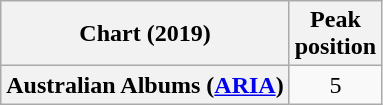<table class="wikitable plainrowheaders" style="text-align:center">
<tr>
<th scope="col">Chart (2019)</th>
<th scope="col">Peak<br>position</th>
</tr>
<tr>
<th scope="row">Australian Albums (<a href='#'>ARIA</a>)</th>
<td>5</td>
</tr>
</table>
